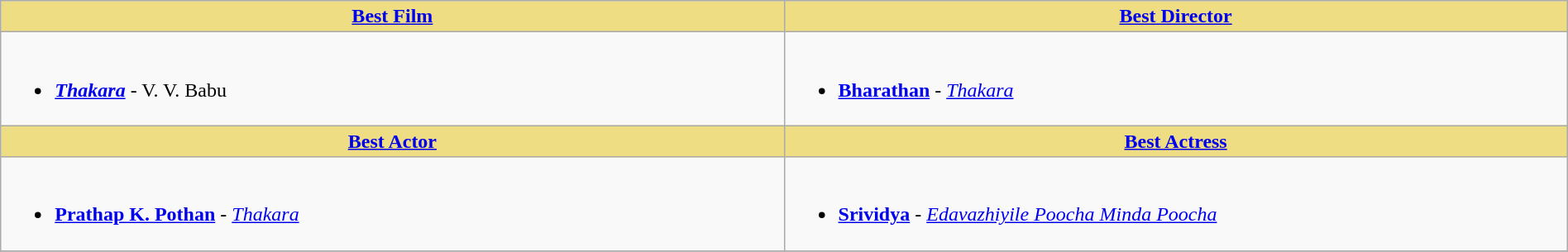<table class="wikitable" width=100% |>
<tr>
<th !  style="background:#eedd82; text-align:center; width:50%;"><a href='#'>Best Film</a></th>
<th !  style="background:#eedd82; text-align:center; width:50%;"><a href='#'>Best Director</a></th>
</tr>
<tr>
<td valign="top"><br><ul><li><strong><em><a href='#'>Thakara</a></em></strong> - V. V. Babu</li></ul></td>
<td valign="top"><br><ul><li><strong><a href='#'>Bharathan</a></strong> - <em><a href='#'>Thakara</a></em></li></ul></td>
</tr>
<tr>
<th !  style="background:#eedd82; text-align:center; width:50%;"><a href='#'>Best Actor</a></th>
<th !  style="background:#eedd82; text-align:center; width:50%;"><a href='#'>Best Actress</a></th>
</tr>
<tr>
<td valign="top"><br><ul><li><strong><a href='#'>Prathap K. Pothan</a></strong> - <em><a href='#'>Thakara</a></em></li></ul></td>
<td valign="top"><br><ul><li><strong><a href='#'>Srividya</a></strong> - <em><a href='#'>Edavazhiyile Poocha Minda Poocha</a></em></li></ul></td>
</tr>
<tr>
</tr>
</table>
